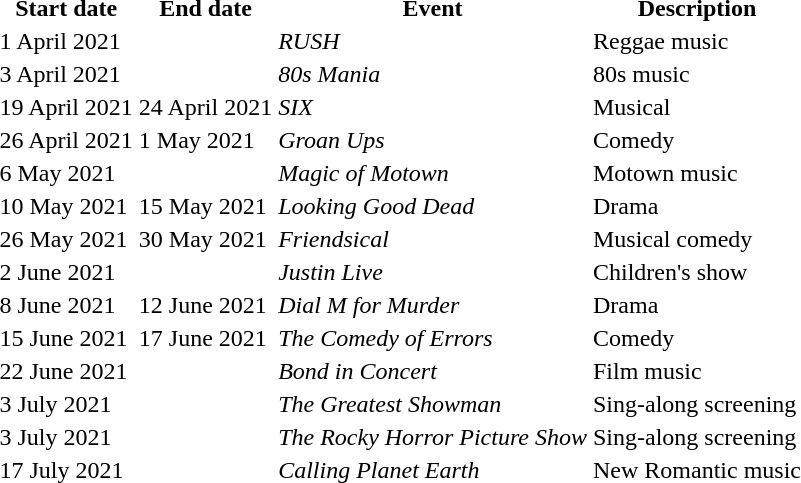<table>
<tr>
<th>Start date</th>
<th>End date</th>
<th>Event</th>
<th>Description</th>
</tr>
<tr>
<td>1 April 2021</td>
<td></td>
<td><em>RUSH</em></td>
<td>Reggae music</td>
</tr>
<tr>
<td>3 April 2021</td>
<td></td>
<td><em>80s Mania</em></td>
<td>80s music</td>
</tr>
<tr>
<td>19 April 2021</td>
<td>24 April 2021</td>
<td><em>SIX</em></td>
<td>Musical</td>
</tr>
<tr>
<td>26 April 2021</td>
<td>1 May 2021</td>
<td><em>Groan Ups</em></td>
<td>Comedy</td>
</tr>
<tr>
<td>6 May 2021</td>
<td></td>
<td><em>Magic of Motown</em></td>
<td>Motown music</td>
</tr>
<tr>
<td>10 May 2021</td>
<td>15 May 2021</td>
<td><em>Looking Good Dead</em></td>
<td>Drama</td>
</tr>
<tr>
<td>26 May 2021</td>
<td>30 May 2021</td>
<td><em>Friendsical</em></td>
<td>Musical comedy</td>
</tr>
<tr>
<td>2 June 2021</td>
<td></td>
<td><em>Justin Live</em></td>
<td>Children's show</td>
</tr>
<tr>
<td>8 June 2021</td>
<td>12 June 2021</td>
<td><em>Dial M for Murder</em></td>
<td>Drama</td>
</tr>
<tr>
<td>15 June 2021</td>
<td>17 June 2021</td>
<td><em>The Comedy of Errors</em></td>
<td>Comedy</td>
</tr>
<tr>
<td>22 June 2021</td>
<td></td>
<td><em>Bond in Concert</em></td>
<td>Film music</td>
</tr>
<tr>
<td>3 July 2021</td>
<td></td>
<td><em>The Greatest Showman</em></td>
<td>Sing-along screening</td>
</tr>
<tr>
<td>3 July 2021</td>
<td></td>
<td><em>The Rocky Horror Picture Show</em></td>
<td>Sing-along screening</td>
</tr>
<tr>
<td>17 July 2021</td>
<td></td>
<td><em>Calling Planet Earth</em></td>
<td>New Romantic music</td>
</tr>
<tr>
</tr>
</table>
